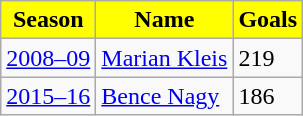<table class="wikitable">
<tr>
<th style="color:black; background:yellow">Season</th>
<th style="color:black; background:yellow">Name</th>
<th style="color:black; background:yellow">Goals</th>
</tr>
<tr>
<td><a href='#'>2008–09</a></td>
<td> <a href='#'>Marian Kleis</a></td>
<td>219</td>
</tr>
<tr>
<td><a href='#'>2015–16</a></td>
<td> <a href='#'>Bence Nagy</a></td>
<td>186</td>
</tr>
</table>
